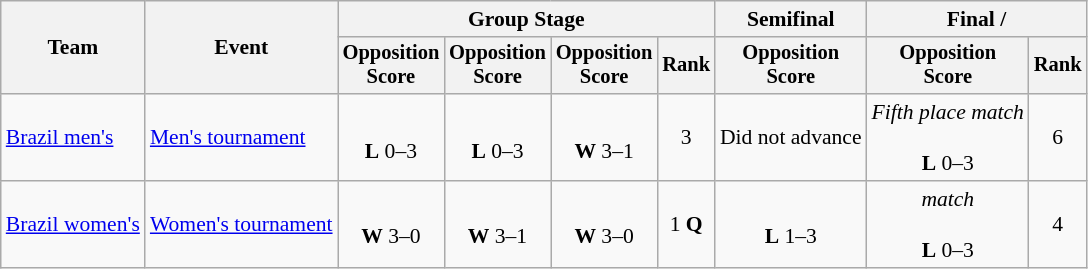<table class="wikitable" style="font-size:90%;text-align:center">
<tr>
<th rowspan="2">Team</th>
<th rowspan="2">Event</th>
<th colspan="4">Group Stage</th>
<th>Semifinal</th>
<th colspan="2">Final / </th>
</tr>
<tr style="font-size:95%">
<th>Opposition<br>Score</th>
<th>Opposition<br>Score</th>
<th>Opposition<br>Score</th>
<th>Rank</th>
<th>Opposition<br>Score</th>
<th>Opposition<br>Score</th>
<th>Rank</th>
</tr>
<tr>
<td align=left><a href='#'>Brazil men's</a></td>
<td align=left><a href='#'>Men's tournament</a></td>
<td><br><strong>L</strong> 0–3</td>
<td><br><strong>L</strong> 0–3</td>
<td><br><strong>W</strong> 3–1</td>
<td>3</td>
<td>Did not advance</td>
<td><em>Fifth place match</em><br><br><strong>L</strong> 0–3</td>
<td>6</td>
</tr>
<tr>
<td align=left><a href='#'>Brazil women's</a></td>
<td align=left><a href='#'>Women's tournament</a></td>
<td><br><strong>W</strong> 3–0</td>
<td><br><strong>W</strong> 3–1</td>
<td><br><strong>W</strong> 3–0</td>
<td>1 <strong>Q</strong></td>
<td><br><strong>L</strong> 1–3</td>
<td><em> match</em><br><br><strong>L</strong> 0–3</td>
<td>4</td>
</tr>
</table>
